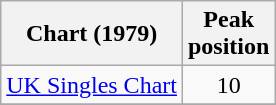<table class="wikitable sortable">
<tr>
<th>Chart (1979)</th>
<th>Peak<br>position</th>
</tr>
<tr>
<td><a href='#'>UK Singles Chart</a></td>
<td style="text-align:center;">10</td>
</tr>
<tr>
</tr>
<tr>
</tr>
</table>
